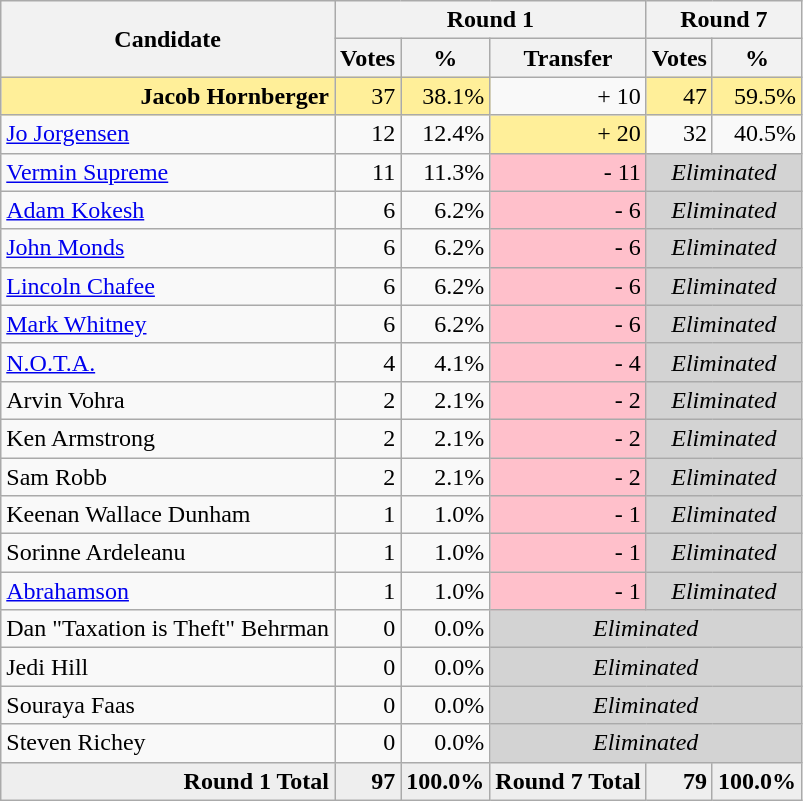<table class="wikitable" style="text-align:right;">
<tr>
<th rowspan="2">Candidate</th>
<th colspan="3">Round 1</th>
<th colspan="3">Round 7</th>
</tr>
<tr>
<th>Votes</th>
<th>%</th>
<th>Transfer</th>
<th>Votes</th>
<th>%</th>
</tr>
<tr>
<td style="background:#ffef99;"><strong>Jacob Hornberger</strong></td>
<td style="background:#ffef99;">37</td>
<td style="background:#ffef99;">38.1%</td>
<td>+ 10</td>
<td style="background:#ffef99;">47</td>
<td style="background:#ffef99;">59.5%</td>
</tr>
<tr>
<td style="text-align:left;"><a href='#'>Jo Jorgensen</a></td>
<td>12</td>
<td>12.4%</td>
<td style="background:#ffef99;">+ 20</td>
<td>32</td>
<td>40.5%</td>
</tr>
<tr>
<td style="text-align:left;"><a href='#'>Vermin Supreme</a></td>
<td>11</td>
<td>11.3%</td>
<td BGCOLOR=pink>- 11</td>
<td colspan="8" bgcolor="lightgray" align="center"><em>Eliminated</em></td>
</tr>
<tr>
<td style="text-align:left;"><a href='#'>Adam Kokesh</a></td>
<td>6</td>
<td>6.2%</td>
<td BGCOLOR=pink>- 6</td>
<td colspan="8" bgcolor="lightgray" align="center"><em>Eliminated</em></td>
</tr>
<tr>
<td style="text-align:left;"><a href='#'>John Monds</a></td>
<td>6</td>
<td>6.2%</td>
<td BGCOLOR=pink>- 6</td>
<td colspan="8" bgcolor="lightgray" align="center"><em>Eliminated</em></td>
</tr>
<tr>
<td style="text-align:left;"><a href='#'>Lincoln Chafee</a></td>
<td>6</td>
<td>6.2%</td>
<td BGCOLOR=pink>- 6</td>
<td colspan="8" bgcolor="lightgray" align="center"><em>Eliminated</em></td>
</tr>
<tr>
<td style="text-align:left;"><a href='#'>Mark Whitney</a></td>
<td>6</td>
<td>6.2%</td>
<td BGCOLOR=pink>- 6</td>
<td colspan="8" bgcolor="lightgray" align="center"><em>Eliminated</em></td>
</tr>
<tr>
<td style="text-align:left;"><a href='#'>N.O.T.A.</a></td>
<td>4</td>
<td>4.1%</td>
<td BGCOLOR=pink>- 4</td>
<td colspan="8" bgcolor="lightgray" align="center"><em>Eliminated</em></td>
</tr>
<tr>
<td style="text-align:left;">Arvin Vohra</td>
<td>2</td>
<td>2.1%</td>
<td BGCOLOR=pink>- 2</td>
<td colspan="8" bgcolor="lightgray" align="center"><em>Eliminated</em></td>
</tr>
<tr>
<td style="text-align:left;">Ken Armstrong</td>
<td>2</td>
<td>2.1%</td>
<td BGCOLOR=pink>- 2</td>
<td colspan="8" bgcolor="lightgray" align="center"><em>Eliminated</em></td>
</tr>
<tr>
<td style="text-align:left;">Sam Robb</td>
<td>2</td>
<td>2.1%</td>
<td BGCOLOR=pink>- 2</td>
<td colspan="8" bgcolor="lightgray" align="center"><em>Eliminated</em></td>
</tr>
<tr>
<td style="text-align:left;">Keenan Wallace Dunham</td>
<td>1</td>
<td>1.0%</td>
<td BGCOLOR=pink>- 1</td>
<td colspan="8" bgcolor="lightgray" align="center"><em>Eliminated</em></td>
</tr>
<tr>
<td style="text-align:left;">Sorinne Ardeleanu</td>
<td>1</td>
<td>1.0%</td>
<td BGCOLOR=pink>- 1</td>
<td colspan="8" bgcolor="lightgray" align="center"><em>Eliminated</em></td>
</tr>
<tr>
<td style="text-align:left;"><a href='#'>Abrahamson</a> </td>
<td>1</td>
<td>1.0%</td>
<td BGCOLOR=pink>- 1</td>
<td colspan="8" bgcolor="lightgray" align="center"><em>Eliminated</em></td>
</tr>
<tr>
<td style="text-align:left;">Dan "Taxation is Theft" Behrman</td>
<td>0</td>
<td>0.0%</td>
<td colspan="8" bgcolor="lightgray" align="center"><em>Eliminated</em></td>
</tr>
<tr>
<td style="text-align:left;">Jedi Hill</td>
<td>0</td>
<td>0.0%</td>
<td colspan="8" bgcolor="lightgray" align="center"><em>Eliminated</em></td>
</tr>
<tr>
<td style="text-align:left;">Souraya Faas</td>
<td>0</td>
<td>0.0%</td>
<td colspan="8" bgcolor="lightgray" align="center"><em>Eliminated</em></td>
</tr>
<tr>
<td style="text-align:left;">Steven Richey</td>
<td>0</td>
<td>0.0%</td>
<td colspan="8" bgcolor="lightgray" align="center"><em>Eliminated</em></td>
</tr>
<tr style="background:#eee;">
<td style="margin-right:0.50px"><strong>Round 1 Total</strong></td>
<td style="margin-right:0.50px"><strong>97</strong></td>
<td style="margin-right:0.50px"><strong>100.0%</strong></td>
<td style="margin-right:0.50px"><strong>Round 7 Total</strong></td>
<td style="margin-right:0.50px"><strong>79</strong></td>
<td style="margin-right:0.50px"><strong>100.0%</strong></td>
</tr>
</table>
